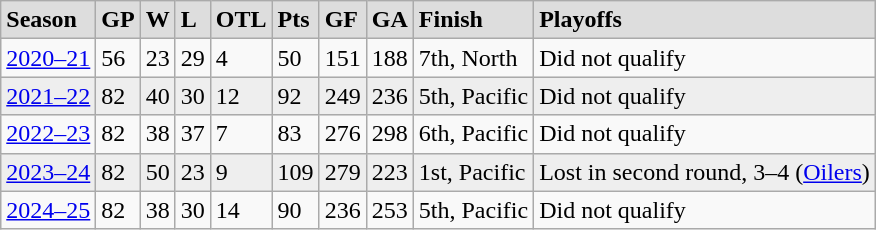<table class="wikitable">
<tr style="font-weight:bold; background:#ddd;">
<td>Season</td>
<td>GP</td>
<td>W</td>
<td>L</td>
<td>OTL</td>
<td>Pts</td>
<td>GF</td>
<td>GA</td>
<td>Finish</td>
<td>Playoffs</td>
</tr>
<tr>
<td><a href='#'>2020–21</a></td>
<td>56</td>
<td>23</td>
<td>29</td>
<td>4</td>
<td>50</td>
<td>151</td>
<td>188</td>
<td>7th, North</td>
<td>Did not qualify</td>
</tr>
<tr style="background:#eee;">
<td><a href='#'>2021–22</a></td>
<td>82</td>
<td>40</td>
<td>30</td>
<td>12</td>
<td>92</td>
<td>249</td>
<td>236</td>
<td>5th, Pacific</td>
<td>Did not qualify</td>
</tr>
<tr>
<td><a href='#'>2022–23</a></td>
<td>82</td>
<td>38</td>
<td>37</td>
<td>7</td>
<td>83</td>
<td>276</td>
<td>298</td>
<td>6th, Pacific</td>
<td>Did not qualify</td>
</tr>
<tr style="background:#eee;">
<td><a href='#'>2023–24</a></td>
<td>82</td>
<td>50</td>
<td>23</td>
<td>9</td>
<td>109</td>
<td>279</td>
<td>223</td>
<td>1st, Pacific</td>
<td>Lost in second round, 3–4 (<a href='#'>Oilers</a>)</td>
</tr>
<tr>
<td><a href='#'>2024–25</a></td>
<td>82</td>
<td>38</td>
<td>30</td>
<td>14</td>
<td>90</td>
<td>236</td>
<td>253</td>
<td>5th, Pacific</td>
<td>Did not qualify</td>
</tr>
</table>
